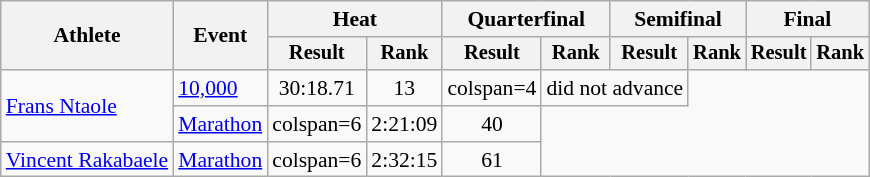<table class="wikitable" style="font-size:90%">
<tr>
<th rowspan="2">Athlete</th>
<th rowspan="2">Event</th>
<th colspan="2">Heat</th>
<th colspan="2">Quarterfinal</th>
<th colspan="2">Semifinal</th>
<th colspan="2">Final</th>
</tr>
<tr style="font-size:95%">
<th>Result</th>
<th>Rank</th>
<th>Result</th>
<th>Rank</th>
<th>Result</th>
<th>Rank</th>
<th>Result</th>
<th>Rank</th>
</tr>
<tr align=center>
<td style="text-align:left;" rowspan="2"><a href='#'>Frans Ntaole</a></td>
<td align=left><a href='#'>10,000</a></td>
<td>30:18.71</td>
<td>13</td>
<td>colspan=4 </td>
<td colspan=2>did not advance</td>
</tr>
<tr align=center>
<td align=left><a href='#'>Marathon</a></td>
<td>colspan=6 </td>
<td>2:21:09</td>
<td>40</td>
</tr>
<tr align=center>
<td align=left><a href='#'>Vincent Rakabaele</a></td>
<td align=left><a href='#'>Marathon</a></td>
<td>colspan=6 </td>
<td>2:32:15</td>
<td>61</td>
</tr>
</table>
